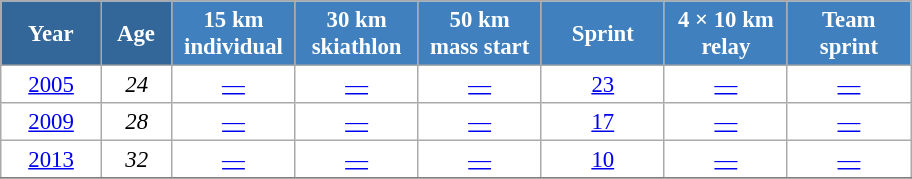<table class="wikitable" style="font-size:95%; text-align:center; border:grey solid 1px; border-collapse:collapse; background:#ffffff;">
<tr>
<th style="background-color:#369; color:white; width:60px;"> Year </th>
<th style="background-color:#369; color:white; width:40px;"> Age </th>
<th style="background-color:#4180be; color:white; width:75px;"> 15 km <br> individual </th>
<th style="background-color:#4180be; color:white; width:75px;"> 30 km <br> skiathlon </th>
<th style="background-color:#4180be; color:white; width:75px;"> 50 km <br> mass start </th>
<th style="background-color:#4180be; color:white; width:75px;"> Sprint </th>
<th style="background-color:#4180be; color:white; width:75px;"> 4 × 10 km <br> relay </th>
<th style="background-color:#4180be; color:white; width:75px;"> Team <br> sprint </th>
</tr>
<tr>
<td><a href='#'>2005</a></td>
<td><em>24</em></td>
<td><a href='#'>—</a></td>
<td><a href='#'>—</a></td>
<td><a href='#'>—</a></td>
<td><a href='#'>23</a></td>
<td><a href='#'>—</a></td>
<td><a href='#'>—</a></td>
</tr>
<tr>
<td><a href='#'>2009</a></td>
<td><em>28</em></td>
<td><a href='#'>—</a></td>
<td><a href='#'>—</a></td>
<td><a href='#'>—</a></td>
<td><a href='#'>17</a></td>
<td><a href='#'>—</a></td>
<td><a href='#'>—</a></td>
</tr>
<tr>
<td><a href='#'>2013</a></td>
<td><em>32</em></td>
<td><a href='#'>—</a></td>
<td><a href='#'>—</a></td>
<td><a href='#'>—</a></td>
<td><a href='#'>10</a></td>
<td><a href='#'>—</a></td>
<td><a href='#'>—</a></td>
</tr>
<tr>
</tr>
</table>
